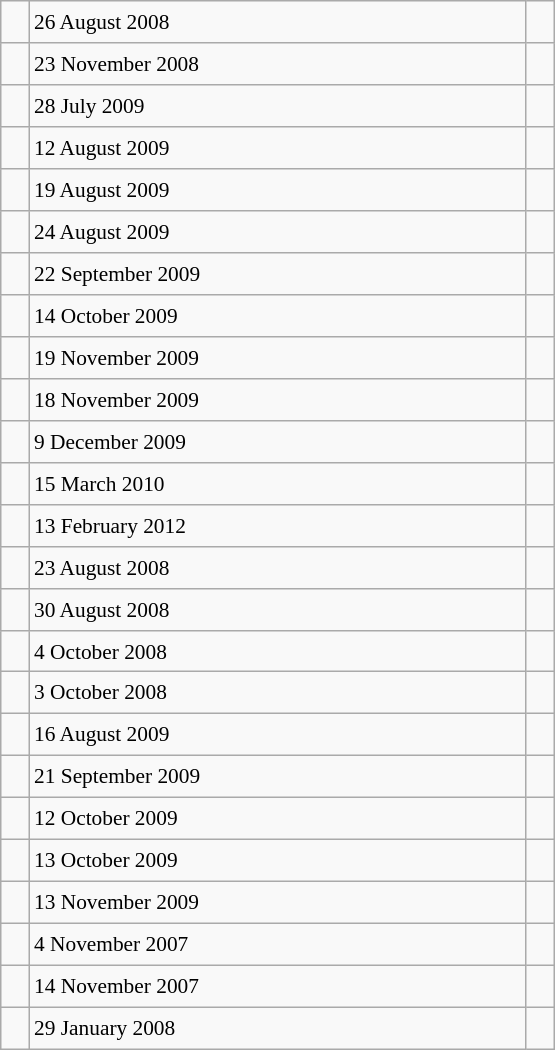<table class="wikitable" style="font-size: 89%; float: left; width: 26em; margin-right: 1em; height: 700px">
<tr>
<td></td>
<td>26 August 2008</td>
<td></td>
</tr>
<tr>
<td></td>
<td>23 November 2008</td>
<td></td>
</tr>
<tr>
<td></td>
<td>28 July 2009</td>
<td></td>
</tr>
<tr>
<td></td>
<td>12 August 2009</td>
<td></td>
</tr>
<tr>
<td></td>
<td>19 August 2009</td>
<td></td>
</tr>
<tr>
<td></td>
<td>24 August 2009</td>
<td></td>
</tr>
<tr>
<td></td>
<td>22 September 2009</td>
<td></td>
</tr>
<tr>
<td></td>
<td>14 October 2009</td>
<td></td>
</tr>
<tr>
<td></td>
<td>19 November 2009</td>
<td></td>
</tr>
<tr>
<td></td>
<td>18 November 2009</td>
<td></td>
</tr>
<tr>
<td></td>
<td>9 December 2009</td>
<td></td>
</tr>
<tr>
<td></td>
<td>15 March 2010</td>
<td></td>
</tr>
<tr>
<td></td>
<td>13 February 2012</td>
<td></td>
</tr>
<tr>
<td></td>
<td>23 August 2008</td>
<td></td>
</tr>
<tr>
<td></td>
<td>30 August 2008</td>
<td></td>
</tr>
<tr>
<td></td>
<td>4 October 2008</td>
<td></td>
</tr>
<tr>
<td></td>
<td>3 October 2008</td>
<td></td>
</tr>
<tr>
<td></td>
<td>16 August 2009</td>
<td></td>
</tr>
<tr>
<td></td>
<td>21 September 2009</td>
<td></td>
</tr>
<tr>
<td></td>
<td>12 October 2009</td>
<td></td>
</tr>
<tr>
<td></td>
<td>13 October 2009</td>
<td></td>
</tr>
<tr>
<td></td>
<td>13 November 2009</td>
<td></td>
</tr>
<tr>
<td></td>
<td>4 November 2007</td>
<td></td>
</tr>
<tr>
<td></td>
<td>14 November 2007</td>
<td></td>
</tr>
<tr>
<td></td>
<td>29 January 2008</td>
<td></td>
</tr>
</table>
